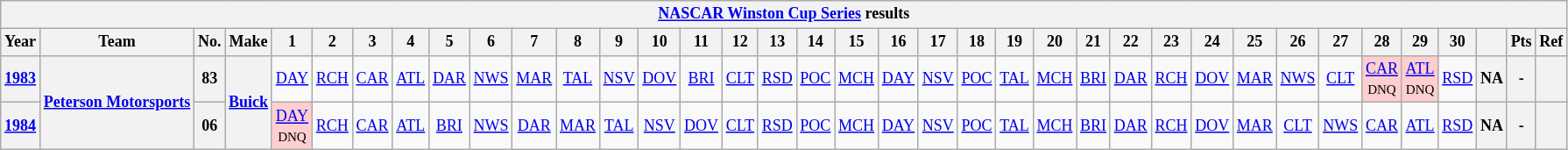<table class="wikitable" style="text-align:center; font-size:75%">
<tr>
<th colspan=45><a href='#'>NASCAR Winston Cup Series</a> results</th>
</tr>
<tr>
<th>Year</th>
<th>Team</th>
<th>No.</th>
<th>Make</th>
<th>1</th>
<th>2</th>
<th>3</th>
<th>4</th>
<th>5</th>
<th>6</th>
<th>7</th>
<th>8</th>
<th>9</th>
<th>10</th>
<th>11</th>
<th>12</th>
<th>13</th>
<th>14</th>
<th>15</th>
<th>16</th>
<th>17</th>
<th>18</th>
<th>19</th>
<th>20</th>
<th>21</th>
<th>22</th>
<th>23</th>
<th>24</th>
<th>25</th>
<th>26</th>
<th>27</th>
<th>28</th>
<th>29</th>
<th>30</th>
<th></th>
<th>Pts</th>
<th>Ref</th>
</tr>
<tr>
<th><a href='#'>1983</a></th>
<th rowspan=2><a href='#'>Peterson Motorsports</a></th>
<th>83</th>
<th rowspan=2><a href='#'>Buick</a></th>
<td><a href='#'>DAY</a></td>
<td><a href='#'>RCH</a></td>
<td><a href='#'>CAR</a></td>
<td><a href='#'>ATL</a></td>
<td><a href='#'>DAR</a></td>
<td><a href='#'>NWS</a></td>
<td><a href='#'>MAR</a></td>
<td><a href='#'>TAL</a></td>
<td><a href='#'>NSV</a></td>
<td><a href='#'>DOV</a></td>
<td><a href='#'>BRI</a></td>
<td><a href='#'>CLT</a></td>
<td><a href='#'>RSD</a></td>
<td><a href='#'>POC</a></td>
<td><a href='#'>MCH</a></td>
<td><a href='#'>DAY</a></td>
<td><a href='#'>NSV</a></td>
<td><a href='#'>POC</a></td>
<td><a href='#'>TAL</a></td>
<td><a href='#'>MCH</a></td>
<td><a href='#'>BRI</a></td>
<td><a href='#'>DAR</a></td>
<td><a href='#'>RCH</a></td>
<td><a href='#'>DOV</a></td>
<td><a href='#'>MAR</a></td>
<td><a href='#'>NWS</a></td>
<td><a href='#'>CLT</a></td>
<td style="background:#FFCFCF;"><a href='#'>CAR</a><br><small>DNQ</small></td>
<td style="background:#FFCFCF;"><a href='#'>ATL</a><br><small>DNQ</small></td>
<td><a href='#'>RSD</a></td>
<th>NA</th>
<th>-</th>
<th></th>
</tr>
<tr>
<th><a href='#'>1984</a></th>
<th>06</th>
<td style="background:#FFCFCF;"><a href='#'>DAY</a><br><small>DNQ</small></td>
<td><a href='#'>RCH</a></td>
<td><a href='#'>CAR</a></td>
<td><a href='#'>ATL</a></td>
<td><a href='#'>BRI</a></td>
<td><a href='#'>NWS</a></td>
<td><a href='#'>DAR</a></td>
<td><a href='#'>MAR</a></td>
<td><a href='#'>TAL</a></td>
<td><a href='#'>NSV</a></td>
<td><a href='#'>DOV</a></td>
<td><a href='#'>CLT</a></td>
<td><a href='#'>RSD</a></td>
<td><a href='#'>POC</a></td>
<td><a href='#'>MCH</a></td>
<td><a href='#'>DAY</a></td>
<td><a href='#'>NSV</a></td>
<td><a href='#'>POC</a></td>
<td><a href='#'>TAL</a></td>
<td><a href='#'>MCH</a></td>
<td><a href='#'>BRI</a></td>
<td><a href='#'>DAR</a></td>
<td><a href='#'>RCH</a></td>
<td><a href='#'>DOV</a></td>
<td><a href='#'>MAR</a></td>
<td><a href='#'>CLT</a></td>
<td><a href='#'>NWS</a></td>
<td><a href='#'>CAR</a></td>
<td><a href='#'>ATL</a></td>
<td><a href='#'>RSD</a></td>
<th>NA</th>
<th>-</th>
<th></th>
</tr>
</table>
